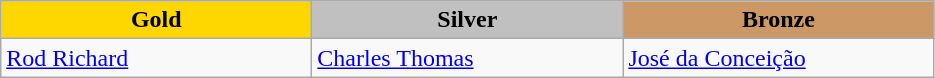<table class="wikitable" style="text-align:left">
<tr align="center">
<td width=200 bgcolor=gold><strong>Gold</strong></td>
<td width=200 bgcolor=silver><strong>Silver</strong></td>
<td width=200 bgcolor=CC9966><strong>Bronze</strong></td>
</tr>
<tr>
<td><a href='#'>Rod Richard</a><br><em></em></td>
<td><a href='#'>Charles Thomas</a><br><em></em></td>
<td><a href='#'>José da Conceição</a><br><em></em></td>
</tr>
</table>
